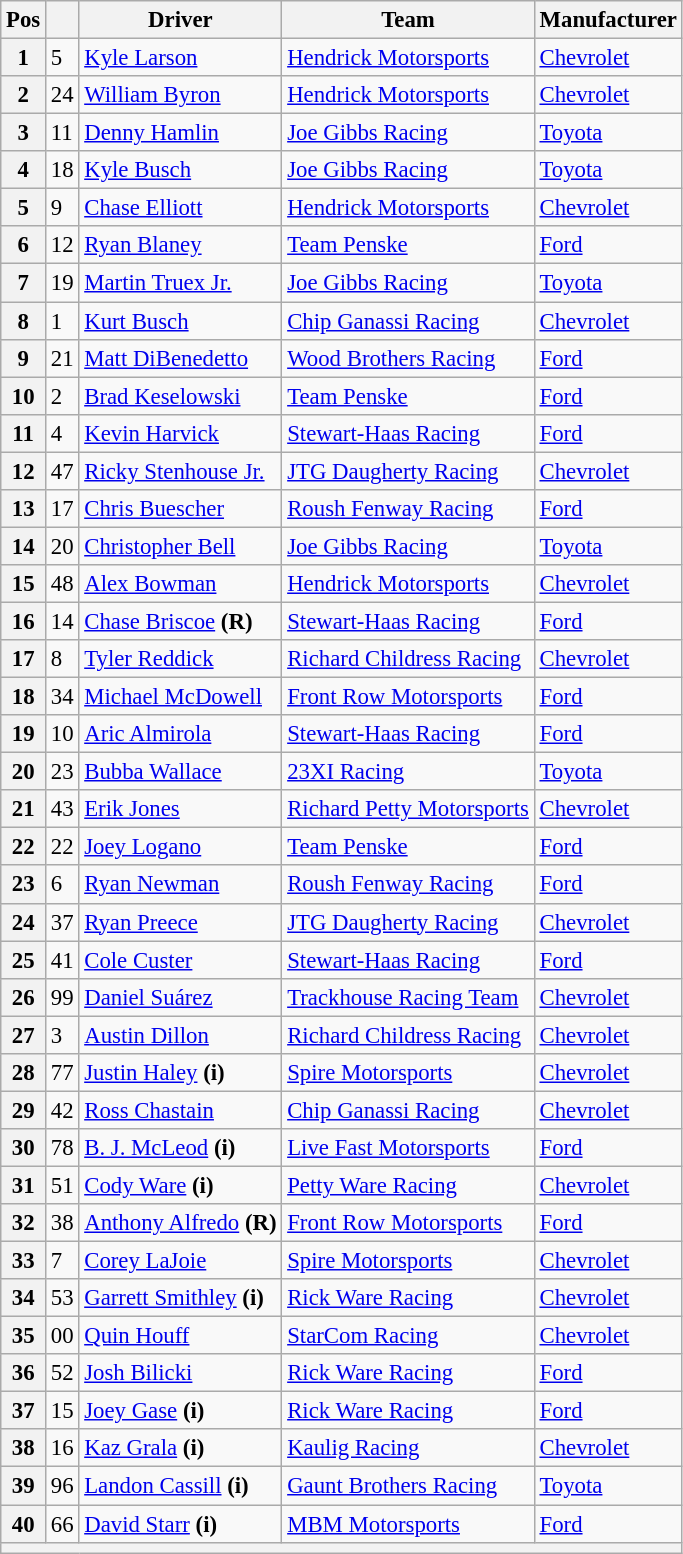<table class="wikitable" style="font-size:95%">
<tr>
<th>Pos</th>
<th></th>
<th>Driver</th>
<th>Team</th>
<th>Manufacturer</th>
</tr>
<tr>
<th>1</th>
<td>5</td>
<td><a href='#'>Kyle Larson</a></td>
<td><a href='#'>Hendrick Motorsports</a></td>
<td><a href='#'>Chevrolet</a></td>
</tr>
<tr>
<th>2</th>
<td>24</td>
<td><a href='#'>William Byron</a></td>
<td><a href='#'>Hendrick Motorsports</a></td>
<td><a href='#'>Chevrolet</a></td>
</tr>
<tr>
<th>3</th>
<td>11</td>
<td><a href='#'>Denny Hamlin</a></td>
<td><a href='#'>Joe Gibbs Racing</a></td>
<td><a href='#'>Toyota</a></td>
</tr>
<tr>
<th>4</th>
<td>18</td>
<td><a href='#'>Kyle Busch</a></td>
<td><a href='#'>Joe Gibbs Racing</a></td>
<td><a href='#'>Toyota</a></td>
</tr>
<tr>
<th>5</th>
<td>9</td>
<td><a href='#'>Chase Elliott</a></td>
<td><a href='#'>Hendrick Motorsports</a></td>
<td><a href='#'>Chevrolet</a></td>
</tr>
<tr>
<th>6</th>
<td>12</td>
<td><a href='#'>Ryan Blaney</a></td>
<td><a href='#'>Team Penske</a></td>
<td><a href='#'>Ford</a></td>
</tr>
<tr>
<th>7</th>
<td>19</td>
<td><a href='#'>Martin Truex Jr.</a></td>
<td><a href='#'>Joe Gibbs Racing</a></td>
<td><a href='#'>Toyota</a></td>
</tr>
<tr>
<th>8</th>
<td>1</td>
<td><a href='#'>Kurt Busch</a></td>
<td><a href='#'>Chip Ganassi Racing</a></td>
<td><a href='#'>Chevrolet</a></td>
</tr>
<tr>
<th>9</th>
<td>21</td>
<td><a href='#'>Matt DiBenedetto</a></td>
<td><a href='#'>Wood Brothers Racing</a></td>
<td><a href='#'>Ford</a></td>
</tr>
<tr>
<th>10</th>
<td>2</td>
<td><a href='#'>Brad Keselowski</a></td>
<td><a href='#'>Team Penske</a></td>
<td><a href='#'>Ford</a></td>
</tr>
<tr>
<th>11</th>
<td>4</td>
<td><a href='#'>Kevin Harvick</a></td>
<td><a href='#'>Stewart-Haas Racing</a></td>
<td><a href='#'>Ford</a></td>
</tr>
<tr>
<th>12</th>
<td>47</td>
<td><a href='#'>Ricky Stenhouse Jr.</a></td>
<td><a href='#'>JTG Daugherty Racing</a></td>
<td><a href='#'>Chevrolet</a></td>
</tr>
<tr>
<th>13</th>
<td>17</td>
<td><a href='#'>Chris Buescher</a></td>
<td><a href='#'>Roush Fenway Racing</a></td>
<td><a href='#'>Ford</a></td>
</tr>
<tr>
<th>14</th>
<td>20</td>
<td><a href='#'>Christopher Bell</a></td>
<td><a href='#'>Joe Gibbs Racing</a></td>
<td><a href='#'>Toyota</a></td>
</tr>
<tr>
<th>15</th>
<td>48</td>
<td><a href='#'>Alex Bowman</a></td>
<td><a href='#'>Hendrick Motorsports</a></td>
<td><a href='#'>Chevrolet</a></td>
</tr>
<tr>
<th>16</th>
<td>14</td>
<td><a href='#'>Chase Briscoe</a> <strong>(R)</strong></td>
<td><a href='#'>Stewart-Haas Racing</a></td>
<td><a href='#'>Ford</a></td>
</tr>
<tr>
<th>17</th>
<td>8</td>
<td><a href='#'>Tyler Reddick</a></td>
<td><a href='#'>Richard Childress Racing</a></td>
<td><a href='#'>Chevrolet</a></td>
</tr>
<tr>
<th>18</th>
<td>34</td>
<td><a href='#'>Michael McDowell</a></td>
<td><a href='#'>Front Row Motorsports</a></td>
<td><a href='#'>Ford</a></td>
</tr>
<tr>
<th>19</th>
<td>10</td>
<td><a href='#'>Aric Almirola</a></td>
<td><a href='#'>Stewart-Haas Racing</a></td>
<td><a href='#'>Ford</a></td>
</tr>
<tr>
<th>20</th>
<td>23</td>
<td><a href='#'>Bubba Wallace</a></td>
<td><a href='#'>23XI Racing</a></td>
<td><a href='#'>Toyota</a></td>
</tr>
<tr>
<th>21</th>
<td>43</td>
<td><a href='#'>Erik Jones</a></td>
<td><a href='#'>Richard Petty Motorsports</a></td>
<td><a href='#'>Chevrolet</a></td>
</tr>
<tr>
<th>22</th>
<td>22</td>
<td><a href='#'>Joey Logano</a></td>
<td><a href='#'>Team Penske</a></td>
<td><a href='#'>Ford</a></td>
</tr>
<tr>
<th>23</th>
<td>6</td>
<td><a href='#'>Ryan Newman</a></td>
<td><a href='#'>Roush Fenway Racing</a></td>
<td><a href='#'>Ford</a></td>
</tr>
<tr>
<th>24</th>
<td>37</td>
<td><a href='#'>Ryan Preece</a></td>
<td><a href='#'>JTG Daugherty Racing</a></td>
<td><a href='#'>Chevrolet</a></td>
</tr>
<tr>
<th>25</th>
<td>41</td>
<td><a href='#'>Cole Custer</a></td>
<td><a href='#'>Stewart-Haas Racing</a></td>
<td><a href='#'>Ford</a></td>
</tr>
<tr>
<th>26</th>
<td>99</td>
<td><a href='#'>Daniel Suárez</a></td>
<td><a href='#'>Trackhouse Racing Team</a></td>
<td><a href='#'>Chevrolet</a></td>
</tr>
<tr>
<th>27</th>
<td>3</td>
<td><a href='#'>Austin Dillon</a></td>
<td><a href='#'>Richard Childress Racing</a></td>
<td><a href='#'>Chevrolet</a></td>
</tr>
<tr>
<th>28</th>
<td>77</td>
<td><a href='#'>Justin Haley</a> <strong>(i)</strong></td>
<td><a href='#'>Spire Motorsports</a></td>
<td><a href='#'>Chevrolet</a></td>
</tr>
<tr>
<th>29</th>
<td>42</td>
<td><a href='#'>Ross Chastain</a></td>
<td><a href='#'>Chip Ganassi Racing</a></td>
<td><a href='#'>Chevrolet</a></td>
</tr>
<tr>
<th>30</th>
<td>78</td>
<td><a href='#'>B. J. McLeod</a> <strong>(i)</strong></td>
<td><a href='#'>Live Fast Motorsports</a></td>
<td><a href='#'>Ford</a></td>
</tr>
<tr>
<th>31</th>
<td>51</td>
<td><a href='#'>Cody Ware</a> <strong>(i)</strong></td>
<td><a href='#'>Petty Ware Racing</a></td>
<td><a href='#'>Chevrolet</a></td>
</tr>
<tr>
<th>32</th>
<td>38</td>
<td><a href='#'>Anthony Alfredo</a> <strong>(R)</strong></td>
<td><a href='#'>Front Row Motorsports</a></td>
<td><a href='#'>Ford</a></td>
</tr>
<tr>
<th>33</th>
<td>7</td>
<td><a href='#'>Corey LaJoie</a></td>
<td><a href='#'>Spire Motorsports</a></td>
<td><a href='#'>Chevrolet</a></td>
</tr>
<tr>
<th>34</th>
<td>53</td>
<td><a href='#'>Garrett Smithley</a> <strong>(i)</strong></td>
<td><a href='#'>Rick Ware Racing</a></td>
<td><a href='#'>Chevrolet</a></td>
</tr>
<tr>
<th>35</th>
<td>00</td>
<td><a href='#'>Quin Houff</a></td>
<td><a href='#'>StarCom Racing</a></td>
<td><a href='#'>Chevrolet</a></td>
</tr>
<tr>
<th>36</th>
<td>52</td>
<td><a href='#'>Josh Bilicki</a></td>
<td><a href='#'>Rick Ware Racing</a></td>
<td><a href='#'>Ford</a></td>
</tr>
<tr>
<th>37</th>
<td>15</td>
<td><a href='#'>Joey Gase</a> <strong>(i)</strong></td>
<td><a href='#'>Rick Ware Racing</a></td>
<td><a href='#'>Ford</a></td>
</tr>
<tr>
<th>38</th>
<td>16</td>
<td><a href='#'>Kaz Grala</a> <strong>(i)</strong></td>
<td><a href='#'>Kaulig Racing</a></td>
<td><a href='#'>Chevrolet</a></td>
</tr>
<tr>
<th>39</th>
<td>96</td>
<td><a href='#'>Landon Cassill</a> <strong>(i)</strong></td>
<td><a href='#'>Gaunt Brothers Racing</a></td>
<td><a href='#'>Toyota</a></td>
</tr>
<tr>
<th>40</th>
<td>66</td>
<td><a href='#'>David Starr</a> <strong>(i)</strong></td>
<td><a href='#'>MBM Motorsports</a></td>
<td><a href='#'>Ford</a></td>
</tr>
<tr>
<th colspan="7"></th>
</tr>
</table>
